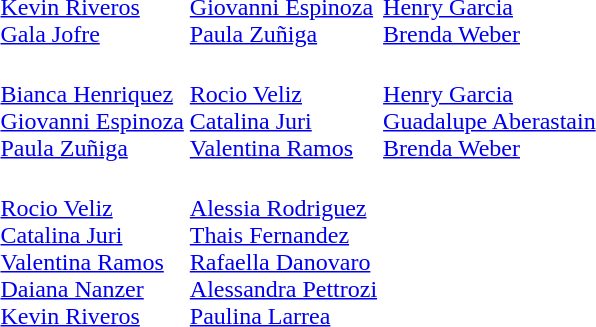<table>
<tr>
<th scope=row style="text-align:left"></th>
<td></td>
<td></td>
<td></td>
</tr>
<tr>
<th scope=row style="text-align:left"></th>
<td></td>
<td></td>
<td></td>
</tr>
<tr>
<th scope=row style="text-align:left"></th>
<td><br><a href='#'>Kevin Riveros</a><br><a href='#'>Gala Jofre</a></td>
<td><br><a href='#'>Giovanni Espinoza</a><br><a href='#'>Paula Zuñiga</a></td>
<td><br><a href='#'>Henry Garcia</a><br><a href='#'>Brenda Weber</a></td>
</tr>
<tr>
<th scope=row style="text-align:left"></th>
<td><br><a href='#'>Bianca Henriquez</a><br><a href='#'>Giovanni Espinoza</a><br><a href='#'>Paula Zuñiga</a></td>
<td><br><a href='#'>Rocio Veliz</a><br><a href='#'>Catalina Juri</a><br><a href='#'>Valentina Ramos</a></td>
<td><br><a href='#'>Henry Garcia</a><br><a href='#'>Guadalupe Aberastain</a><br><a href='#'>Brenda Weber</a></td>
</tr>
<tr>
<th scope=row style="text-align:left"></th>
<td><br><a href='#'>Rocio Veliz</a><br><a href='#'>Catalina Juri</a><br><a href='#'>Valentina Ramos</a><br><a href='#'>Daiana Nanzer</a><br><a href='#'>Kevin Riveros</a></td>
<td><br><a href='#'>Alessia Rodriguez</a><br><a href='#'>Thais Fernandez</a><br><a href='#'>Rafaella Danovaro</a><br><a href='#'>Alessandra Pettrozi</a><br><a href='#'>Paulina Larrea</a></td>
<td></td>
</tr>
<tr>
<th scope=row style="text-align:left"></th>
<td></td>
<td></td>
<td></td>
</tr>
</table>
